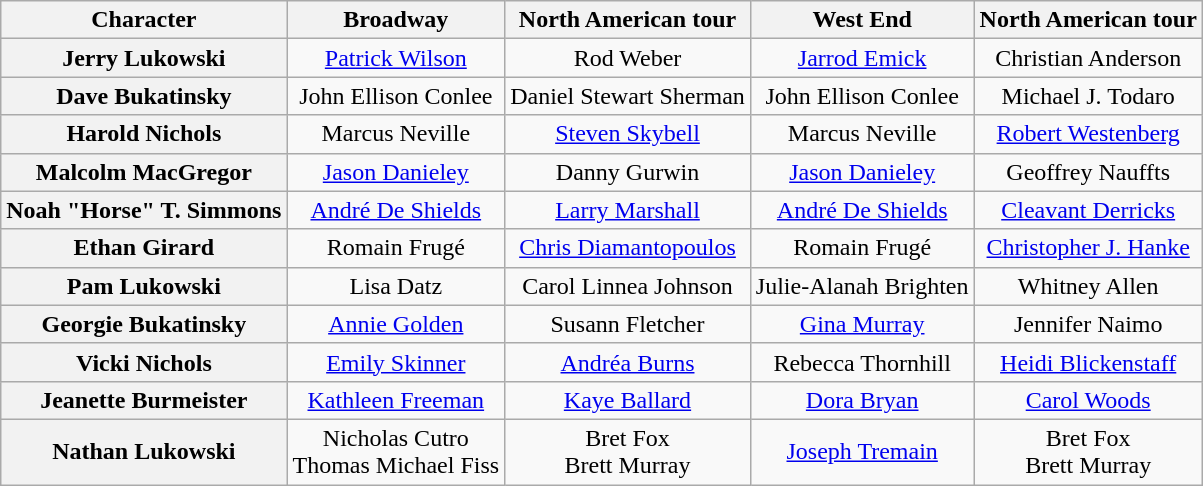<table class="wikitable">
<tr>
<th>Character</th>
<th>Broadway<br></th>
<th>North American tour<br></th>
<th>West End<br></th>
<th>North American tour<br></th>
</tr>
<tr>
<th>Jerry Lukowski</th>
<td align="center"><a href='#'>Patrick Wilson</a></td>
<td align="center">Rod Weber</td>
<td align="center"><a href='#'>Jarrod Emick</a></td>
<td align="center">Christian Anderson</td>
</tr>
<tr>
<th>Dave Bukatinsky</th>
<td align="center">John Ellison Conlee</td>
<td align="center">Daniel Stewart Sherman</td>
<td align="center">John Ellison Conlee</td>
<td align="center">Michael J. Todaro</td>
</tr>
<tr>
<th>Harold Nichols</th>
<td align="center">Marcus Neville</td>
<td align="center"><a href='#'>Steven Skybell</a></td>
<td align="center">Marcus Neville</td>
<td align="center"><a href='#'>Robert Westenberg</a></td>
</tr>
<tr>
<th>Malcolm MacGregor</th>
<td align="center"><a href='#'>Jason Danieley</a></td>
<td align="center">Danny Gurwin</td>
<td align="center"><a href='#'>Jason Danieley</a></td>
<td align="center">Geoffrey Nauffts</td>
</tr>
<tr>
<th>Noah "Horse" T. Simmons</th>
<td align="center"><a href='#'>André De Shields</a></td>
<td align="center"><a href='#'>Larry Marshall</a></td>
<td align="center"><a href='#'>André De Shields</a></td>
<td align="center"><a href='#'>Cleavant Derricks</a></td>
</tr>
<tr>
<th>Ethan Girard</th>
<td align="center">Romain Frugé</td>
<td align="center"><a href='#'>Chris Diamantopoulos</a></td>
<td align="center">Romain Frugé</td>
<td align="center"><a href='#'>Christopher J. Hanke</a></td>
</tr>
<tr>
<th>Pam Lukowski</th>
<td align="center">Lisa Datz</td>
<td align="center">Carol Linnea Johnson</td>
<td align="center">Julie-Alanah Brighten</td>
<td align="center">Whitney Allen</td>
</tr>
<tr>
<th>Georgie Bukatinsky</th>
<td align="center"><a href='#'>Annie Golden</a></td>
<td align="center">Susann Fletcher</td>
<td align="center"><a href='#'>Gina Murray</a></td>
<td align="center">Jennifer Naimo</td>
</tr>
<tr>
<th>Vicki Nichols</th>
<td align="center"><a href='#'>Emily Skinner</a></td>
<td align="center"><a href='#'>Andréa Burns</a></td>
<td align="center">Rebecca Thornhill</td>
<td align="center"><a href='#'>Heidi Blickenstaff</a></td>
</tr>
<tr>
<th>Jeanette Burmeister</th>
<td align="center"><a href='#'>Kathleen Freeman</a></td>
<td align="center"><a href='#'>Kaye Ballard</a></td>
<td align="center"><a href='#'>Dora Bryan</a></td>
<td align="center"><a href='#'>Carol Woods</a></td>
</tr>
<tr>
<th>Nathan Lukowski</th>
<td align="center">Nicholas Cutro<br>Thomas Michael Fiss</td>
<td align="center">Bret Fox<br>Brett Murray</td>
<td align="center"><a href='#'>Joseph Tremain</a></td>
<td align="center">Bret Fox<br>Brett Murray</td>
</tr>
</table>
